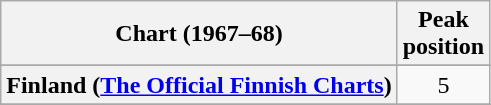<table class="wikitable sortable plainrowheaders">
<tr>
<th scope="col">Chart (1967–68)</th>
<th scope="col">Peak<br>position</th>
</tr>
<tr>
</tr>
<tr>
<th scope="row">Finland (<a href='#'>The Official Finnish Charts</a>)</th>
<td align="center">5</td>
</tr>
<tr>
</tr>
<tr>
</tr>
<tr>
</tr>
</table>
